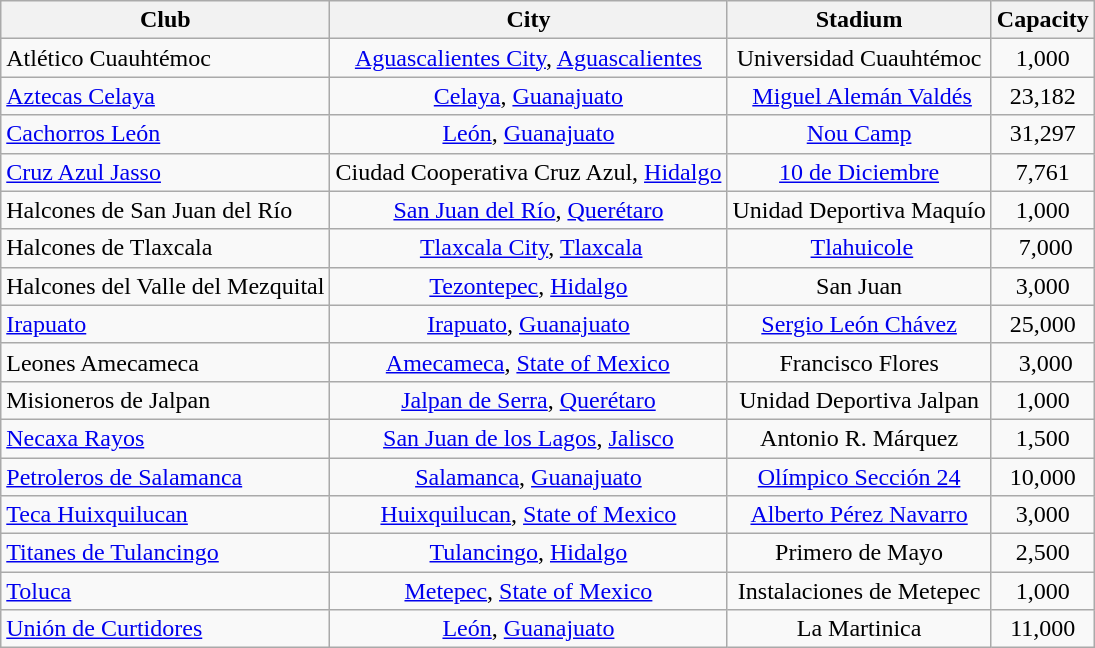<table class="wikitable sortable" style="text-align: center;">
<tr>
<th>Club</th>
<th>City</th>
<th>Stadium</th>
<th>Capacity</th>
</tr>
<tr>
<td align="left">Atlético Cuauhtémoc</td>
<td><a href='#'>Aguascalientes City</a>, <a href='#'>Aguascalientes</a></td>
<td>Universidad Cuauhtémoc</td>
<td>1,000</td>
</tr>
<tr>
<td align="left"><a href='#'>Aztecas Celaya</a> </td>
<td> <a href='#'>Celaya</a>, <a href='#'>Guanajuato</a> </td>
<td> <a href='#'>Miguel Alemán Valdés</a></td>
<td>23,182</td>
</tr>
<tr>
<td align="left"><a href='#'>Cachorros León</a></td>
<td><a href='#'>León</a>, <a href='#'>Guanajuato</a></td>
<td><a href='#'>Nou Camp</a></td>
<td>31,297</td>
</tr>
<tr>
<td align="left"><a href='#'>Cruz Azul Jasso</a></td>
<td>Ciudad Cooperativa Cruz Azul, <a href='#'>Hidalgo</a></td>
<td><a href='#'>10 de Diciembre</a></td>
<td>7,761</td>
</tr>
<tr>
<td align="left">Halcones de San Juan del Río</td>
<td><a href='#'>San Juan del Río</a>, <a href='#'>Querétaro</a></td>
<td>Unidad Deportiva Maquío</td>
<td>1,000</td>
</tr>
<tr>
<td align="left">Halcones de Tlaxcala</td>
<td> <a href='#'>Tlaxcala City</a>, <a href='#'>Tlaxcala</a></td>
<td> <a href='#'>Tlahuicole</a></td>
<td> 7,000</td>
</tr>
<tr>
<td align="left">Halcones del Valle del Mezquital</td>
<td><a href='#'>Tezontepec</a>, <a href='#'>Hidalgo</a></td>
<td>San Juan</td>
<td>3,000</td>
</tr>
<tr>
<td align="left"><a href='#'>Irapuato</a></td>
<td><a href='#'>Irapuato</a>, <a href='#'>Guanajuato</a></td>
<td><a href='#'>Sergio León Chávez</a></td>
<td>25,000</td>
</tr>
<tr>
<td align="left">Leones Amecameca</td>
<td> <a href='#'>Amecameca</a>, <a href='#'>State of Mexico</a> </td>
<td>Francisco Flores</td>
<td> 3,000</td>
</tr>
<tr>
<td align="left">Misioneros de Jalpan</td>
<td> <a href='#'>Jalpan de Serra</a>, <a href='#'>Querétaro</a> </td>
<td>Unidad Deportiva Jalpan</td>
<td>1,000</td>
</tr>
<tr>
<td align="left"><a href='#'>Necaxa Rayos</a></td>
<td><a href='#'>San Juan de los Lagos</a>, <a href='#'>Jalisco</a></td>
<td>Antonio R. Márquez</td>
<td>1,500</td>
</tr>
<tr>
<td align="left"><a href='#'>Petroleros de Salamanca</a></td>
<td><a href='#'>Salamanca</a>, <a href='#'>Guanajuato</a></td>
<td><a href='#'>Olímpico Sección 24</a></td>
<td>10,000</td>
</tr>
<tr>
<td align="left"><a href='#'>Teca Huixquilucan</a></td>
<td><a href='#'>Huixquilucan</a>, <a href='#'>State of Mexico</a></td>
<td><a href='#'>Alberto Pérez Navarro</a></td>
<td>3,000</td>
</tr>
<tr>
<td align="left"><a href='#'>Titanes de Tulancingo</a></td>
<td><a href='#'>Tulancingo</a>, <a href='#'>Hidalgo</a></td>
<td>Primero de Mayo</td>
<td>2,500</td>
</tr>
<tr>
<td align="left"><a href='#'>Toluca</a></td>
<td><a href='#'>Metepec</a>, <a href='#'>State of Mexico</a></td>
<td>Instalaciones de Metepec</td>
<td>1,000</td>
</tr>
<tr>
<td align="left"><a href='#'>Unión de Curtidores</a></td>
<td><a href='#'>León</a>, <a href='#'>Guanajuato</a></td>
<td>La Martinica</td>
<td>11,000</td>
</tr>
</table>
